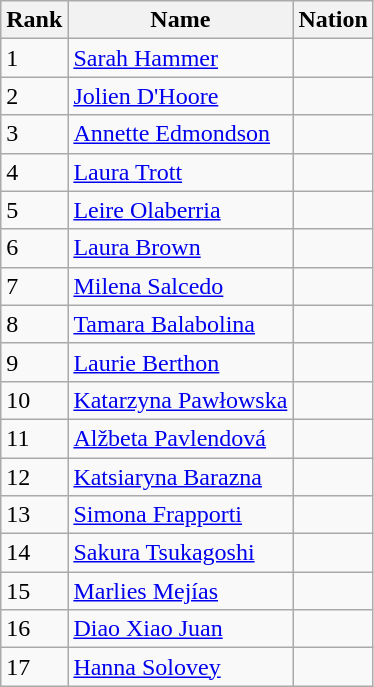<table class="wikitable sortable" style="text-align:left">
<tr>
<th>Rank</th>
<th>Name</th>
<th>Nation</th>
</tr>
<tr>
<td>1</td>
<td><a href='#'>Sarah Hammer</a></td>
<td></td>
</tr>
<tr>
<td>2</td>
<td><a href='#'>Jolien D'Hoore</a></td>
<td></td>
</tr>
<tr>
<td>3</td>
<td><a href='#'>Annette Edmondson</a></td>
<td></td>
</tr>
<tr>
<td>4</td>
<td><a href='#'>Laura Trott</a></td>
<td></td>
</tr>
<tr>
<td>5</td>
<td><a href='#'>Leire Olaberria</a></td>
<td></td>
</tr>
<tr>
<td>6</td>
<td><a href='#'>Laura Brown</a></td>
<td></td>
</tr>
<tr>
<td>7</td>
<td><a href='#'>Milena Salcedo</a></td>
<td></td>
</tr>
<tr>
<td>8</td>
<td><a href='#'>Tamara Balabolina</a></td>
<td></td>
</tr>
<tr>
<td>9</td>
<td><a href='#'>Laurie Berthon</a></td>
<td></td>
</tr>
<tr>
<td>10</td>
<td><a href='#'>Katarzyna Pawłowska</a></td>
<td></td>
</tr>
<tr>
<td>11</td>
<td><a href='#'>Alžbeta Pavlendová</a></td>
<td></td>
</tr>
<tr>
<td>12</td>
<td><a href='#'>Katsiaryna Barazna</a></td>
<td></td>
</tr>
<tr>
<td>13</td>
<td><a href='#'>Simona Frapporti</a></td>
<td></td>
</tr>
<tr>
<td>14</td>
<td><a href='#'>Sakura Tsukagoshi</a></td>
<td></td>
</tr>
<tr>
<td>15</td>
<td><a href='#'>Marlies Mejías</a></td>
<td></td>
</tr>
<tr>
<td>16</td>
<td><a href='#'>Diao Xiao Juan</a></td>
<td></td>
</tr>
<tr>
<td>17</td>
<td><a href='#'>Hanna Solovey</a></td>
<td></td>
</tr>
</table>
